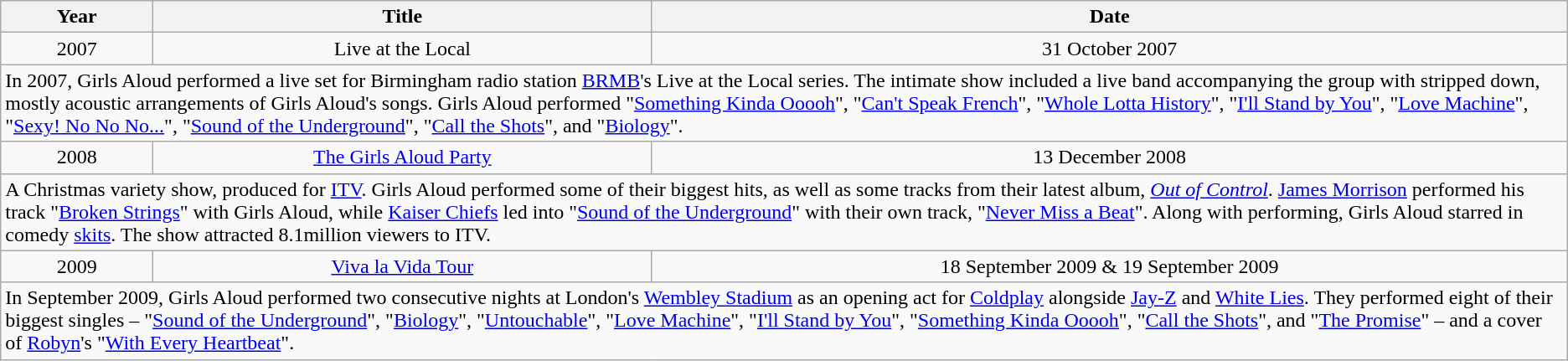<table class="wikitable">
<tr>
<th>Year</th>
<th>Title</th>
<th>Date</th>
</tr>
<tr>
<td align="center">2007</td>
<td align="center">Live at the Local</td>
<td align="center">31 October 2007</td>
</tr>
<tr>
<td colspan=4>In 2007, Girls Aloud performed a live set for Birmingham radio station <a href='#'>BRMB</a>'s Live at the Local series. The intimate show included a live band accompanying the group with stripped down, mostly acoustic arrangements of Girls Aloud's songs. Girls Aloud performed "<a href='#'>Something Kinda Ooooh</a>", "<a href='#'>Can't Speak French</a>", "<a href='#'>Whole Lotta History</a>", "<a href='#'>I'll Stand by You</a>", "<a href='#'>Love Machine</a>", "<a href='#'>Sexy! No No No...</a>", "<a href='#'>Sound of the Underground</a>", "<a href='#'>Call the Shots</a>", and "<a href='#'>Biology</a>".</td>
</tr>
<tr>
<td align="center">2008</td>
<td align="center"><a href='#'>The Girls Aloud Party</a></td>
<td align="center">13 December 2008</td>
</tr>
<tr>
<td colspan=4>A Christmas variety show, produced for <a href='#'>ITV</a>. Girls Aloud performed some of their biggest hits, as well as some tracks from their latest album, <em><a href='#'>Out of Control</a></em>. <a href='#'>James Morrison</a> performed his track "<a href='#'>Broken Strings</a>" with Girls Aloud, while <a href='#'>Kaiser Chiefs</a> led into "<a href='#'>Sound of the Underground</a>" with their own track, "<a href='#'>Never Miss a Beat</a>". Along with performing, Girls Aloud starred in comedy <a href='#'>skits</a>. The show attracted 8.1million viewers to ITV.</td>
</tr>
<tr>
<td align="center">2009</td>
<td align="center"><a href='#'>Viva la Vida Tour</a></td>
<td align="center">18 September 2009 & 19 September 2009</td>
</tr>
<tr>
<td colspan=4>In September 2009, Girls Aloud performed two consecutive nights at London's <a href='#'>Wembley Stadium</a> as an opening act for <a href='#'>Coldplay</a> alongside <a href='#'>Jay-Z</a> and <a href='#'>White Lies</a>. They performed eight of their biggest singles – "<a href='#'>Sound of the Underground</a>", "<a href='#'>Biology</a>", "<a href='#'>Untouchable</a>", "<a href='#'>Love Machine</a>", "<a href='#'>I'll Stand by You</a>", "<a href='#'>Something Kinda Ooooh</a>", "<a href='#'>Call the Shots</a>", and "<a href='#'>The Promise</a>" – and a cover of <a href='#'>Robyn</a>'s "<a href='#'>With Every Heartbeat</a>".</td>
</tr>
</table>
